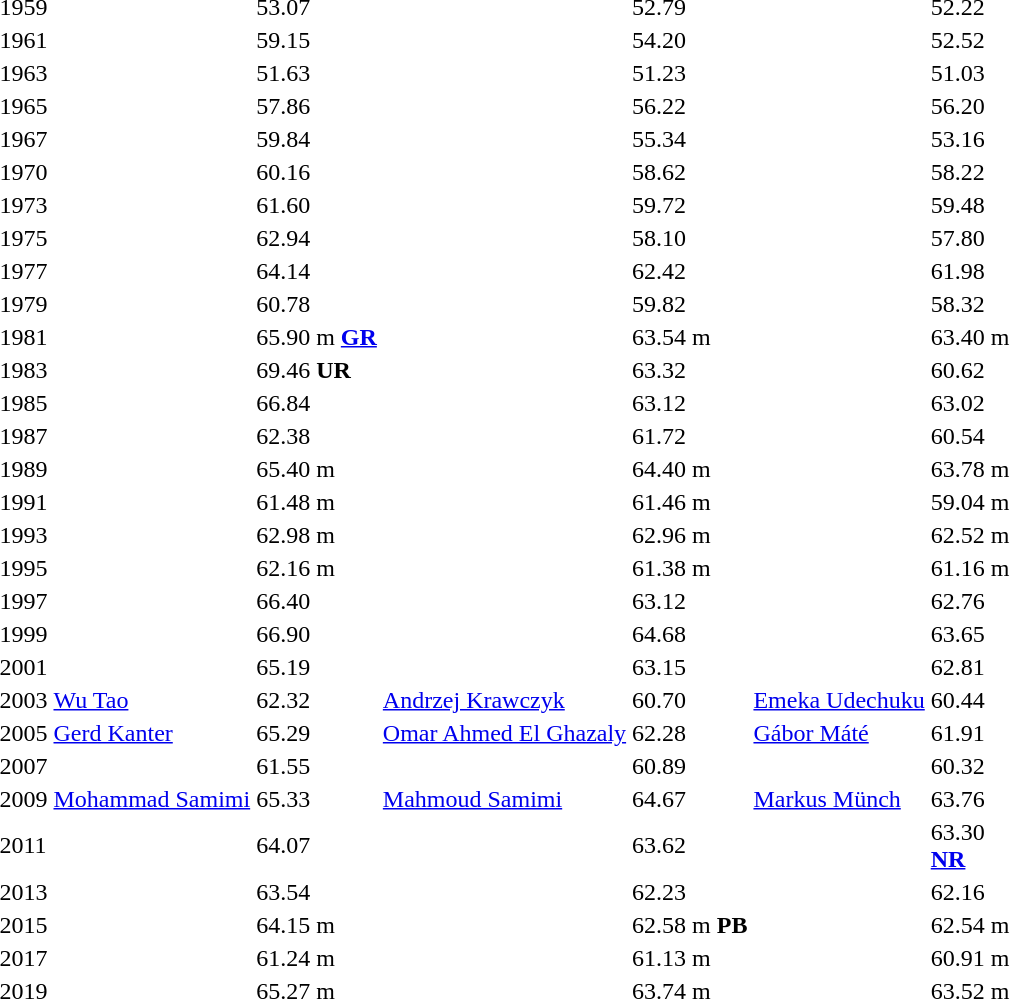<table>
<tr>
<td>1959</td>
<td></td>
<td>53.07</td>
<td></td>
<td>52.79</td>
<td></td>
<td>52.22</td>
</tr>
<tr>
<td>1961</td>
<td></td>
<td>59.15</td>
<td></td>
<td>54.20</td>
<td></td>
<td>52.52</td>
</tr>
<tr>
<td>1963</td>
<td></td>
<td>51.63</td>
<td></td>
<td>51.23</td>
<td></td>
<td>51.03</td>
</tr>
<tr>
<td>1965</td>
<td></td>
<td>57.86</td>
<td></td>
<td>56.22</td>
<td></td>
<td>56.20</td>
</tr>
<tr>
<td>1967</td>
<td></td>
<td>59.84</td>
<td></td>
<td>55.34</td>
<td></td>
<td>53.16</td>
</tr>
<tr>
<td>1970</td>
<td></td>
<td>60.16</td>
<td></td>
<td>58.62</td>
<td></td>
<td>58.22</td>
</tr>
<tr>
<td>1973</td>
<td></td>
<td>61.60</td>
<td></td>
<td>59.72</td>
<td></td>
<td>59.48</td>
</tr>
<tr>
<td>1975</td>
<td></td>
<td>62.94</td>
<td></td>
<td>58.10</td>
<td></td>
<td>57.80</td>
</tr>
<tr>
<td>1977</td>
<td></td>
<td>64.14</td>
<td></td>
<td>62.42</td>
<td></td>
<td>61.98</td>
</tr>
<tr>
<td>1979</td>
<td></td>
<td>60.78</td>
<td></td>
<td>59.82</td>
<td></td>
<td>58.32</td>
</tr>
<tr>
<td>1981</td>
<td></td>
<td>65.90 m <strong><a href='#'>GR</a></strong></td>
<td></td>
<td>63.54 m</td>
<td></td>
<td>63.40 m</td>
</tr>
<tr>
<td>1983</td>
<td></td>
<td>69.46 <strong>UR</strong></td>
<td></td>
<td>63.32</td>
<td></td>
<td>60.62</td>
</tr>
<tr>
<td>1985</td>
<td></td>
<td>66.84</td>
<td></td>
<td>63.12</td>
<td></td>
<td>63.02</td>
</tr>
<tr>
<td>1987</td>
<td></td>
<td>62.38</td>
<td></td>
<td>61.72</td>
<td></td>
<td>60.54</td>
</tr>
<tr>
<td>1989</td>
<td></td>
<td>65.40 m</td>
<td></td>
<td>64.40 m</td>
<td></td>
<td>63.78 m</td>
</tr>
<tr>
<td>1991</td>
<td></td>
<td>61.48 m</td>
<td></td>
<td>61.46 m</td>
<td></td>
<td>59.04 m</td>
</tr>
<tr>
<td>1993</td>
<td></td>
<td>62.98 m</td>
<td></td>
<td>62.96 m</td>
<td></td>
<td>62.52 m</td>
</tr>
<tr>
<td>1995</td>
<td></td>
<td>62.16 m</td>
<td></td>
<td>61.38 m</td>
<td></td>
<td>61.16 m</td>
</tr>
<tr>
<td>1997</td>
<td></td>
<td>66.40</td>
<td></td>
<td>63.12</td>
<td></td>
<td>62.76</td>
</tr>
<tr>
<td>1999</td>
<td></td>
<td>66.90</td>
<td></td>
<td>64.68</td>
<td></td>
<td>63.65</td>
</tr>
<tr>
<td>2001</td>
<td></td>
<td>65.19</td>
<td></td>
<td>63.15</td>
<td></td>
<td>62.81</td>
</tr>
<tr>
<td>2003</td>
<td><a href='#'>Wu Tao</a><br> </td>
<td>62.32</td>
<td><a href='#'>Andrzej Krawczyk</a><br> </td>
<td>60.70</td>
<td><a href='#'>Emeka Udechuku</a><br> </td>
<td>60.44</td>
</tr>
<tr>
<td>2005<br></td>
<td><a href='#'>Gerd Kanter</a><br> </td>
<td>65.29</td>
<td><a href='#'>Omar Ahmed El Ghazaly</a><br> </td>
<td>62.28</td>
<td><a href='#'>Gábor Máté</a><br> </td>
<td>61.91</td>
</tr>
<tr>
<td>2007<br></td>
<td></td>
<td>61.55</td>
<td></td>
<td>60.89</td>
<td></td>
<td>60.32</td>
</tr>
<tr>
<td>2009<br></td>
<td><a href='#'>Mohammad Samimi</a><br> </td>
<td>65.33</td>
<td><a href='#'>Mahmoud Samimi</a><br> </td>
<td>64.67</td>
<td><a href='#'>Markus Münch</a><br> </td>
<td>63.76</td>
</tr>
<tr>
<td>2011<br></td>
<td></td>
<td>64.07</td>
<td></td>
<td>63.62</td>
<td></td>
<td>63.30 <br><strong><a href='#'>NR</a></strong></td>
</tr>
<tr>
<td>2013<br></td>
<td></td>
<td>63.54</td>
<td></td>
<td>62.23</td>
<td></td>
<td>62.16</td>
</tr>
<tr>
<td>2015<br></td>
<td></td>
<td>64.15 m</td>
<td></td>
<td>62.58 m <strong>PB</strong></td>
<td></td>
<td>62.54 m</td>
</tr>
<tr>
<td>2017<br></td>
<td></td>
<td>61.24 m</td>
<td></td>
<td>61.13 m</td>
<td></td>
<td>60.91 m</td>
</tr>
<tr>
<td>2019<br></td>
<td></td>
<td>65.27 m</td>
<td></td>
<td>63.74 m</td>
<td></td>
<td>63.52 m </td>
</tr>
</table>
